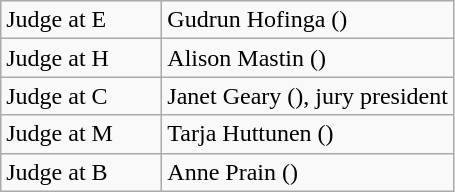<table class="wikitable">
<tr>
<td width=100>Judge at E</td>
<td>Gudrun Hofinga ()</td>
</tr>
<tr>
<td>Judge at H</td>
<td>Alison Mastin ()</td>
</tr>
<tr>
<td>Judge at C</td>
<td>Janet Geary (), jury president</td>
</tr>
<tr>
<td>Judge at M</td>
<td>Tarja Huttunen ()</td>
</tr>
<tr>
<td>Judge at B</td>
<td>Anne Prain ()</td>
</tr>
</table>
